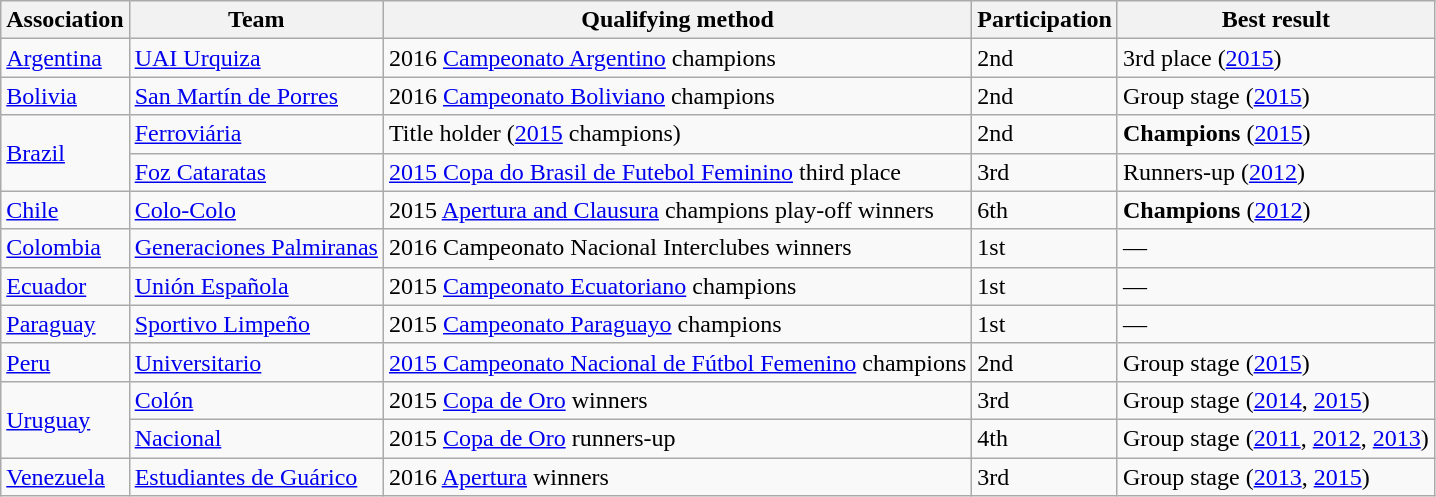<table class="wikitable sortable">
<tr>
<th>Association</th>
<th>Team</th>
<th>Qualifying method</th>
<th data-sort-type="number">Participation</th>
<th>Best result</th>
</tr>
<tr>
<td> <a href='#'>Argentina</a></td>
<td><a href='#'>UAI Urquiza</a></td>
<td>2016 <a href='#'>Campeonato Argentino</a> champions</td>
<td>2nd</td>
<td>3rd place (<a href='#'>2015</a>)</td>
</tr>
<tr>
<td> <a href='#'>Bolivia</a></td>
<td><a href='#'>San Martín de Porres</a></td>
<td>2016 <a href='#'>Campeonato Boliviano</a> champions</td>
<td>2nd</td>
<td>Group stage (<a href='#'>2015</a>)</td>
</tr>
<tr>
<td rowspan=2> <a href='#'>Brazil</a></td>
<td><a href='#'>Ferroviária</a></td>
<td>Title holder (<a href='#'>2015</a> champions)</td>
<td>2nd</td>
<td><strong>Champions</strong> (<a href='#'>2015</a>)</td>
</tr>
<tr>
<td><a href='#'>Foz Cataratas</a></td>
<td><a href='#'>2015 Copa do Brasil de Futebol Feminino</a> third place</td>
<td>3rd</td>
<td>Runners-up (<a href='#'>2012</a>)</td>
</tr>
<tr>
<td> <a href='#'>Chile</a></td>
<td><a href='#'>Colo-Colo</a></td>
<td>2015 <a href='#'>Apertura and Clausura</a> champions play-off winners</td>
<td>6th</td>
<td><strong>Champions</strong> (<a href='#'>2012</a>)</td>
</tr>
<tr>
<td> <a href='#'>Colombia</a></td>
<td><a href='#'>Generaciones Palmiranas</a></td>
<td>2016 Campeonato Nacional Interclubes winners</td>
<td>1st</td>
<td>—</td>
</tr>
<tr>
<td> <a href='#'>Ecuador</a></td>
<td><a href='#'>Unión Española</a></td>
<td>2015 <a href='#'>Campeonato Ecuatoriano</a> champions</td>
<td>1st</td>
<td>—</td>
</tr>
<tr>
<td> <a href='#'>Paraguay</a></td>
<td><a href='#'>Sportivo Limpeño</a></td>
<td>2015 <a href='#'>Campeonato Paraguayo</a> champions</td>
<td>1st</td>
<td>—</td>
</tr>
<tr>
<td> <a href='#'>Peru</a></td>
<td><a href='#'>Universitario</a></td>
<td><a href='#'>2015 Campeonato Nacional de Fútbol Femenino</a> champions</td>
<td>2nd</td>
<td>Group stage (<a href='#'>2015</a>)</td>
</tr>
<tr>
<td rowspan=2> <a href='#'>Uruguay</a></td>
<td><a href='#'>Colón</a></td>
<td>2015 <a href='#'>Copa de Oro</a> winners</td>
<td>3rd</td>
<td>Group stage (<a href='#'>2014</a>, <a href='#'>2015</a>)</td>
</tr>
<tr>
<td><a href='#'>Nacional</a></td>
<td>2015 <a href='#'>Copa de Oro</a> runners-up</td>
<td>4th</td>
<td>Group stage (<a href='#'>2011</a>, <a href='#'>2012</a>, <a href='#'>2013</a>)</td>
</tr>
<tr>
<td> <a href='#'>Venezuela</a></td>
<td><a href='#'>Estudiantes de Guárico</a></td>
<td>2016 <a href='#'>Apertura</a> winners</td>
<td>3rd</td>
<td>Group stage (<a href='#'>2013</a>, <a href='#'>2015</a>)</td>
</tr>
</table>
